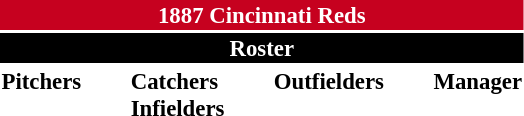<table class="toccolours" style="font-size: 95%;">
<tr>
<th colspan="10" style="background-color: #c6011f; color: white; text-align: center;">1887 Cincinnati Reds</th>
</tr>
<tr>
<td colspan="10" style="background-color: black; color: white; text-align: center;"><strong>Roster</strong></td>
</tr>
<tr>
<td valign="top"><strong>Pitchers</strong><br>





</td>
<td width="25px"></td>
<td valign="top"><strong>Catchers</strong><br>

<strong>Infielders</strong>




</td>
<td width="25px"></td>
<td valign="top"><strong>Outfielders</strong><br>



</td>
<td width="25px"></td>
<td valign="top"><strong>Manager</strong><br></td>
</tr>
</table>
